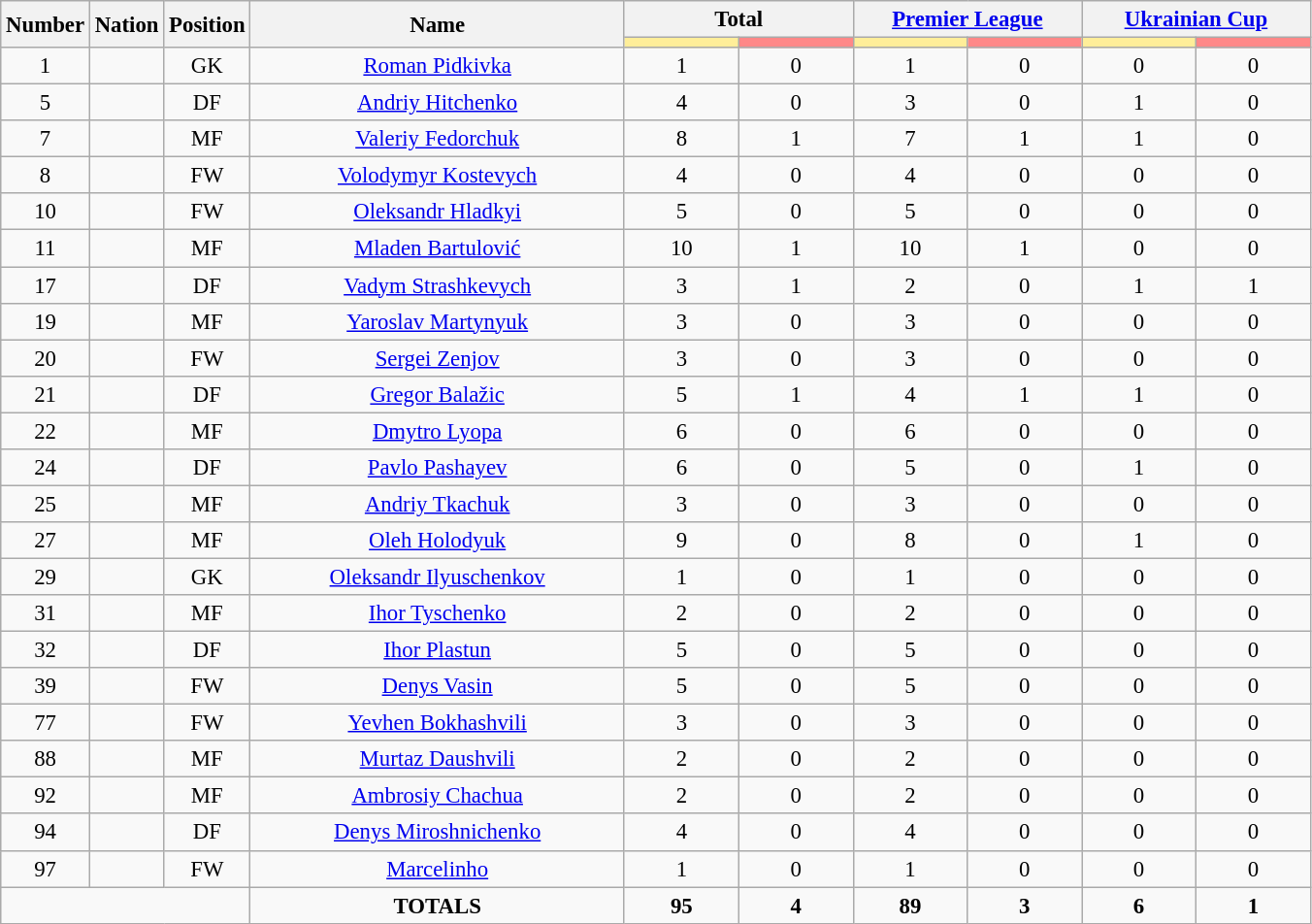<table class="wikitable" style="font-size: 95%; text-align: center;">
<tr>
<th width=40 rowspan="2">Number</th>
<th width=40 rowspan="2">Nation</th>
<th width=40 rowspan="2">Position</th>
<th width=250 rowspan="2">Name</th>
<th width=150 colspan="2">Total</th>
<th width=150 colspan="2"><a href='#'>Premier League</a></th>
<th width=150 colspan="2"><a href='#'>Ukrainian Cup</a></th>
</tr>
<tr>
<th width=60 style="background: #FFEE99"></th>
<th width=60 style="background: #FF8888"></th>
<th width=60 style="background: #FFEE99"></th>
<th width=60 style="background: #FF8888"></th>
<th width=60 style="background: #FFEE99"></th>
<th width=60 style="background: #FF8888"></th>
</tr>
<tr>
<td>1</td>
<td></td>
<td>GK</td>
<td><a href='#'>Roman Pidkivka</a></td>
<td>1</td>
<td>0</td>
<td>1</td>
<td>0</td>
<td>0</td>
<td>0</td>
</tr>
<tr>
<td>5</td>
<td></td>
<td>DF</td>
<td><a href='#'>Andriy Hitchenko</a></td>
<td>4</td>
<td>0</td>
<td>3</td>
<td>0</td>
<td>1</td>
<td>0</td>
</tr>
<tr>
<td>7</td>
<td></td>
<td>MF</td>
<td><a href='#'>Valeriy Fedorchuk</a></td>
<td>8</td>
<td>1</td>
<td>7</td>
<td>1</td>
<td>1</td>
<td>0</td>
</tr>
<tr>
<td>8</td>
<td></td>
<td>FW</td>
<td><a href='#'>Volodymyr Kostevych</a></td>
<td>4</td>
<td>0</td>
<td>4</td>
<td>0</td>
<td>0</td>
<td>0</td>
</tr>
<tr>
<td>10</td>
<td></td>
<td>FW</td>
<td><a href='#'>Oleksandr Hladkyi</a></td>
<td>5</td>
<td>0</td>
<td>5</td>
<td>0</td>
<td>0</td>
<td>0</td>
</tr>
<tr>
<td>11</td>
<td></td>
<td>MF</td>
<td><a href='#'>Mladen Bartulović</a></td>
<td>10</td>
<td>1</td>
<td>10</td>
<td>1</td>
<td>0</td>
<td>0</td>
</tr>
<tr>
<td>17</td>
<td></td>
<td>DF</td>
<td><a href='#'>Vadym Strashkevych</a></td>
<td>3</td>
<td>1</td>
<td>2</td>
<td>0</td>
<td>1</td>
<td>1</td>
</tr>
<tr>
<td>19</td>
<td></td>
<td>MF</td>
<td><a href='#'>Yaroslav Martynyuk</a></td>
<td>3</td>
<td>0</td>
<td>3</td>
<td>0</td>
<td>0</td>
<td>0</td>
</tr>
<tr>
<td>20</td>
<td></td>
<td>FW</td>
<td><a href='#'>Sergei Zenjov</a></td>
<td>3</td>
<td>0</td>
<td>3</td>
<td>0</td>
<td>0</td>
<td>0</td>
</tr>
<tr>
<td>21</td>
<td></td>
<td>DF</td>
<td><a href='#'>Gregor Balažic</a></td>
<td>5</td>
<td>1</td>
<td>4</td>
<td>1</td>
<td>1</td>
<td>0</td>
</tr>
<tr>
<td>22</td>
<td></td>
<td>MF</td>
<td><a href='#'>Dmytro Lyopa</a></td>
<td>6</td>
<td>0</td>
<td>6</td>
<td>0</td>
<td>0</td>
<td>0</td>
</tr>
<tr>
<td>24</td>
<td></td>
<td>DF</td>
<td><a href='#'>Pavlo Pashayev</a></td>
<td>6</td>
<td>0</td>
<td>5</td>
<td>0</td>
<td>1</td>
<td>0</td>
</tr>
<tr>
<td>25</td>
<td></td>
<td>MF</td>
<td><a href='#'>Andriy Tkachuk</a></td>
<td>3</td>
<td>0</td>
<td>3</td>
<td>0</td>
<td>0</td>
<td>0</td>
</tr>
<tr>
<td>27</td>
<td></td>
<td>MF</td>
<td><a href='#'>Oleh Holodyuk</a></td>
<td>9</td>
<td>0</td>
<td>8</td>
<td>0</td>
<td>1</td>
<td>0</td>
</tr>
<tr>
<td>29</td>
<td></td>
<td>GK</td>
<td><a href='#'>Oleksandr Ilyuschenkov</a></td>
<td>1</td>
<td>0</td>
<td>1</td>
<td>0</td>
<td>0</td>
<td>0</td>
</tr>
<tr>
<td>31</td>
<td></td>
<td>MF</td>
<td><a href='#'>Ihor Tyschenko</a></td>
<td>2</td>
<td>0</td>
<td>2</td>
<td>0</td>
<td>0</td>
<td>0</td>
</tr>
<tr>
<td>32</td>
<td></td>
<td>DF</td>
<td><a href='#'>Ihor Plastun</a></td>
<td>5</td>
<td>0</td>
<td>5</td>
<td>0</td>
<td>0</td>
<td>0</td>
</tr>
<tr>
<td>39</td>
<td></td>
<td>FW</td>
<td><a href='#'>Denys Vasin</a></td>
<td>5</td>
<td>0</td>
<td>5</td>
<td>0</td>
<td>0</td>
<td>0</td>
</tr>
<tr>
<td>77</td>
<td></td>
<td>FW</td>
<td><a href='#'>Yevhen Bokhashvili</a></td>
<td>3</td>
<td>0</td>
<td>3</td>
<td>0</td>
<td>0</td>
<td>0</td>
</tr>
<tr>
<td>88</td>
<td></td>
<td>MF</td>
<td><a href='#'>Murtaz Daushvili</a></td>
<td>2</td>
<td>0</td>
<td>2</td>
<td>0</td>
<td>0</td>
<td>0</td>
</tr>
<tr>
<td>92</td>
<td></td>
<td>MF</td>
<td><a href='#'>Ambrosiy Chachua</a></td>
<td>2</td>
<td>0</td>
<td>2</td>
<td>0</td>
<td>0</td>
<td>0</td>
</tr>
<tr>
<td>94</td>
<td></td>
<td>DF</td>
<td><a href='#'>Denys Miroshnichenko</a></td>
<td>4</td>
<td>0</td>
<td>4</td>
<td>0</td>
<td>0</td>
<td>0</td>
</tr>
<tr>
<td>97</td>
<td></td>
<td>FW</td>
<td><a href='#'>Marcelinho</a></td>
<td>1</td>
<td>0</td>
<td>1</td>
<td>0</td>
<td>0</td>
<td>0</td>
</tr>
<tr>
<td colspan="3"></td>
<td><strong>TOTALS</strong></td>
<td><strong>95</strong></td>
<td><strong>4</strong></td>
<td><strong>89</strong></td>
<td><strong>3</strong></td>
<td><strong>6</strong></td>
<td><strong>1</strong></td>
</tr>
</table>
